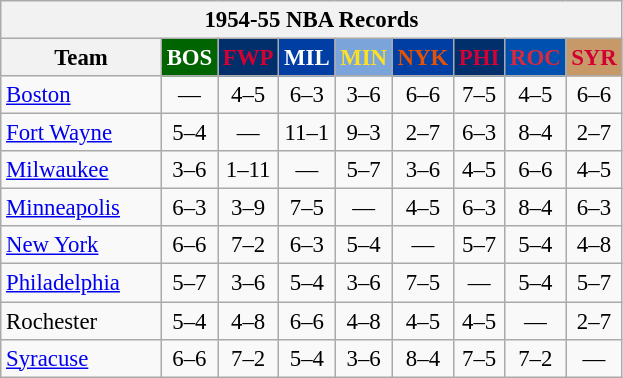<table class="wikitable" style="font-size:95%; text-align:center;">
<tr>
<th colspan=9>1954-55 NBA Records</th>
</tr>
<tr>
<th width=100>Team</th>
<th style="background:#006400;color:#FFFFFF;width=35">BOS</th>
<th style="background:#012F6B;color:#D40032;width=35">FWP</th>
<th style="background:#003EA4;color:#FFFFFF;width=35">MIL</th>
<th style="background:#7BA4DB;color:#FBE122;width=35">MIN</th>
<th style="background:#003EA4;color:#E45206;width=35">NYK</th>
<th style="background:#012F6B;color:#D50033;width=35">PHI</th>
<th style="background:#0050B0;color:#D82A3C;width=35">ROC</th>
<th style="background:#C79968;color:#D20032;width=35">SYR</th>
</tr>
<tr>
<td style="text-align:left;"><a href='#'>Boston</a></td>
<td>—</td>
<td>4–5</td>
<td>6–3</td>
<td>3–6</td>
<td>6–6</td>
<td>7–5</td>
<td>4–5</td>
<td>6–6</td>
</tr>
<tr>
<td style="text-align:left;"><a href='#'>Fort Wayne</a></td>
<td>5–4</td>
<td>—</td>
<td>11–1</td>
<td>9–3</td>
<td>2–7</td>
<td>6–3</td>
<td>8–4</td>
<td>2–7</td>
</tr>
<tr>
<td style="text-align:left;"><a href='#'>Milwaukee</a></td>
<td>3–6</td>
<td>1–11</td>
<td>—</td>
<td>5–7</td>
<td>3–6</td>
<td>4–5</td>
<td>6–6</td>
<td>4–5</td>
</tr>
<tr>
<td style="text-align:left;"><a href='#'>Minneapolis</a></td>
<td>6–3</td>
<td>3–9</td>
<td>7–5</td>
<td>—</td>
<td>4–5</td>
<td>6–3</td>
<td>8–4</td>
<td>6–3</td>
</tr>
<tr>
<td style="text-align:left;"><a href='#'>New York</a></td>
<td>6–6</td>
<td>7–2</td>
<td>6–3</td>
<td>5–4</td>
<td>—</td>
<td>5–7</td>
<td>5–4</td>
<td>4–8</td>
</tr>
<tr>
<td style="text-align:left;"><a href='#'>Philadelphia</a></td>
<td>5–7</td>
<td>3–6</td>
<td>5–4</td>
<td>3–6</td>
<td>7–5</td>
<td>—</td>
<td>5–4</td>
<td>5–7</td>
</tr>
<tr>
<td style="text-align:left;">Rochester</td>
<td>5–4</td>
<td>4–8</td>
<td>6–6</td>
<td>4–8</td>
<td>4–5</td>
<td>4–5</td>
<td>—</td>
<td>2–7</td>
</tr>
<tr>
<td style="text-align:left;"><a href='#'>Syracuse</a></td>
<td>6–6</td>
<td>7–2</td>
<td>5–4</td>
<td>3–6</td>
<td>8–4</td>
<td>7–5</td>
<td>7–2</td>
<td>—</td>
</tr>
</table>
